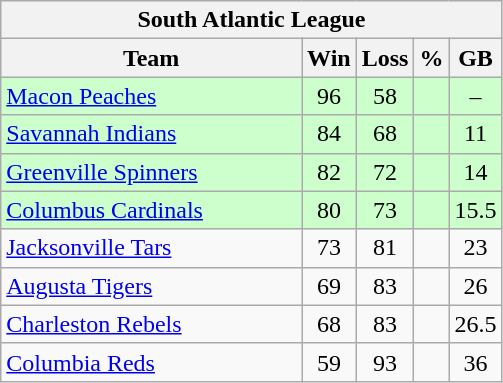<table class="wikitable">
<tr>
<th colspan="5">South Atlantic League</th>
</tr>
<tr>
<th width="60%">Team</th>
<th>Win</th>
<th>Loss</th>
<th>%</th>
<th>GB</th>
</tr>
<tr align=center bgcolor=ccffcc>
<td align=left><a href='#'>Macon Peaches</a></td>
<td>96</td>
<td>58</td>
<td></td>
<td>–</td>
</tr>
<tr align=center bgcolor=ccffcc>
<td align=left><a href='#'>Savannah Indians</a></td>
<td>84</td>
<td>68</td>
<td></td>
<td>11</td>
</tr>
<tr align=center bgcolor=ccffcc>
<td align=left><a href='#'>Greenville Spinners</a></td>
<td>82</td>
<td>72</td>
<td></td>
<td>14</td>
</tr>
<tr align=center bgcolor=ccffcc>
<td align=left><a href='#'>Columbus Cardinals</a></td>
<td>80</td>
<td>73</td>
<td></td>
<td>15.5</td>
</tr>
<tr align=center>
<td align=left><a href='#'>Jacksonville Tars</a></td>
<td>73</td>
<td>81</td>
<td></td>
<td>23</td>
</tr>
<tr align=center>
<td align=left><a href='#'>Augusta Tigers</a></td>
<td>69</td>
<td>83</td>
<td></td>
<td>26</td>
</tr>
<tr align=center>
<td align=left><a href='#'>Charleston Rebels</a></td>
<td>68</td>
<td>83</td>
<td></td>
<td>26.5</td>
</tr>
<tr align=center>
<td align=left><a href='#'>Columbia Reds</a></td>
<td>59</td>
<td>93</td>
<td></td>
<td>36</td>
</tr>
</table>
